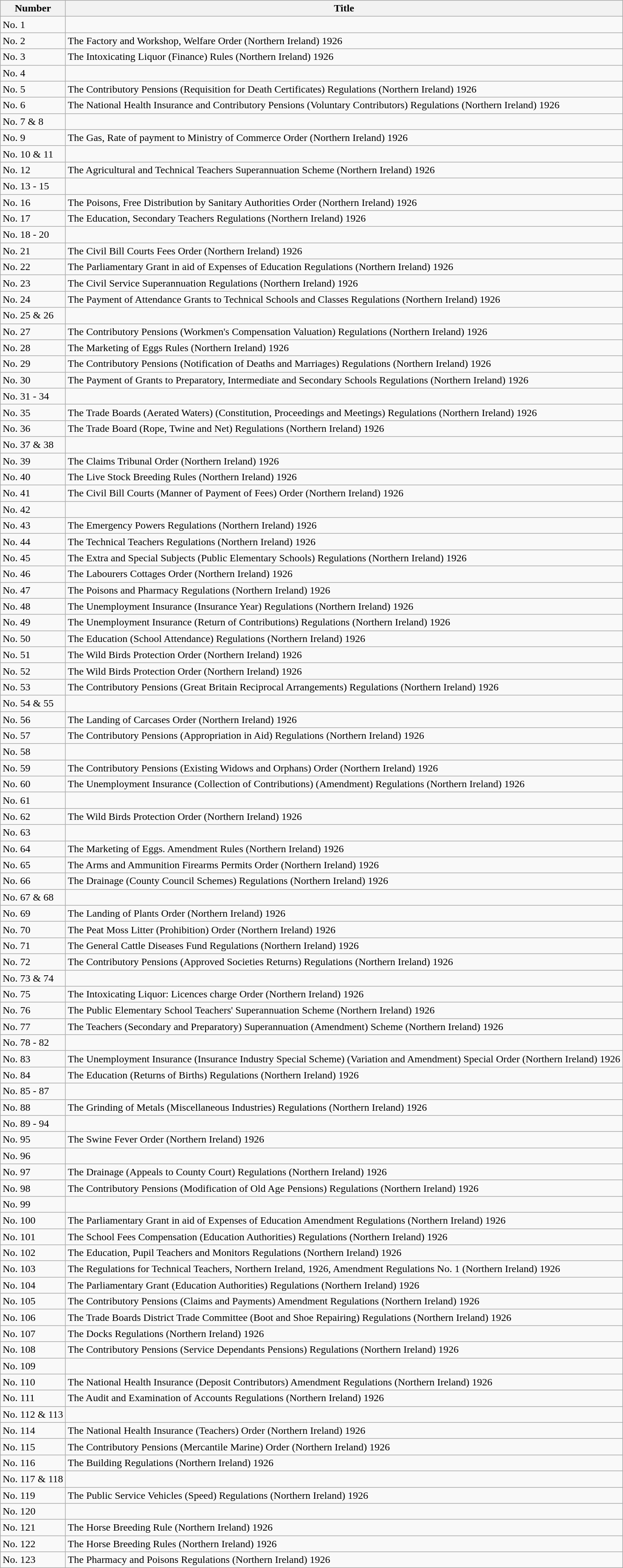<table class="wikitable collapsible">
<tr>
<th>Number</th>
<th>Title</th>
</tr>
<tr>
<td>No. 1</td>
<td></td>
</tr>
<tr>
<td>No. 2</td>
<td>The Factory and Workshop, Welfare Order (Northern Ireland) 1926</td>
</tr>
<tr>
<td>No. 3</td>
<td>The Intoxicating Liquor (Finance) Rules (Northern Ireland) 1926</td>
</tr>
<tr>
<td>No. 4</td>
<td></td>
</tr>
<tr>
<td>No. 5</td>
<td>The Contributory Pensions (Requisition for Death Certificates) Regulations (Northern Ireland) 1926</td>
</tr>
<tr>
<td>No. 6</td>
<td>The National Health Insurance and Contributory Pensions (Voluntary Contributors) Regulations (Northern Ireland) 1926</td>
</tr>
<tr>
<td>No. 7 & 8</td>
<td></td>
</tr>
<tr>
<td>No. 9</td>
<td>The Gas, Rate of payment to Ministry of Commerce Order (Northern Ireland) 1926</td>
</tr>
<tr>
<td>No. 10 & 11</td>
<td></td>
</tr>
<tr>
<td>No. 12</td>
<td>The Agricultural and Technical Teachers Superannuation Scheme (Northern Ireland) 1926</td>
</tr>
<tr>
<td>No. 13 - 15</td>
<td></td>
</tr>
<tr>
<td>No. 16</td>
<td>The Poisons, Free Distribution by Sanitary Authorities Order (Northern Ireland) 1926</td>
</tr>
<tr>
<td>No. 17</td>
<td>The Education, Secondary Teachers Regulations (Northern Ireland) 1926</td>
</tr>
<tr>
<td>No. 18 - 20</td>
<td></td>
</tr>
<tr>
<td>No. 21</td>
<td>The Civil Bill Courts Fees Order (Northern Ireland) 1926</td>
</tr>
<tr>
<td>No. 22</td>
<td>The Parliamentary Grant in aid of Expenses of Education Regulations (Northern Ireland) 1926</td>
</tr>
<tr>
<td>No. 23</td>
<td>The Civil Service Superannuation Regulations (Northern Ireland) 1926</td>
</tr>
<tr>
<td>No. 24</td>
<td>The Payment of Attendance Grants to Technical Schools and Classes Regulations (Northern Ireland) 1926</td>
</tr>
<tr>
<td>No. 25 & 26</td>
<td></td>
</tr>
<tr>
<td>No. 27</td>
<td>The Contributory Pensions (Workmen's Compensation Valuation) Regulations (Northern Ireland) 1926</td>
</tr>
<tr>
<td>No. 28</td>
<td>The Marketing of Eggs Rules (Northern Ireland) 1926</td>
</tr>
<tr>
<td>No. 29</td>
<td>The Contributory Pensions (Notification of Deaths and Marriages) Regulations (Northern Ireland) 1926</td>
</tr>
<tr>
<td>No. 30</td>
<td>The Payment of Grants to Preparatory, Intermediate and Secondary Schools Regulations (Northern Ireland) 1926</td>
</tr>
<tr>
<td>No. 31 - 34</td>
<td></td>
</tr>
<tr>
<td>No. 35</td>
<td>The Trade Boards (Aerated Waters) (Constitution, Proceedings and Meetings) Regulations (Northern Ireland) 1926</td>
</tr>
<tr>
<td>No. 36</td>
<td>The Trade Board (Rope, Twine and Net) Regulations (Northern Ireland) 1926</td>
</tr>
<tr>
<td>No. 37 & 38</td>
<td></td>
</tr>
<tr>
<td>No. 39</td>
<td>The Claims Tribunal Order (Northern Ireland) 1926</td>
</tr>
<tr>
<td>No. 40</td>
<td>The Live Stock Breeding Rules (Northern Ireland) 1926</td>
</tr>
<tr>
<td>No. 41</td>
<td>The Civil Bill Courts (Manner of Payment of Fees) Order (Northern Ireland) 1926</td>
</tr>
<tr>
<td>No. 42</td>
<td></td>
</tr>
<tr>
<td>No. 43</td>
<td>The Emergency Powers Regulations (Northern Ireland) 1926</td>
</tr>
<tr>
<td>No. 44</td>
<td>The Technical Teachers Regulations (Northern Ireland) 1926</td>
</tr>
<tr>
<td>No. 45</td>
<td>The Extra and Special Subjects (Public Elementary Schools) Regulations (Northern Ireland) 1926</td>
</tr>
<tr>
<td>No. 46</td>
<td>The Labourers Cottages Order (Northern Ireland) 1926</td>
</tr>
<tr>
<td>No. 47</td>
<td>The Poisons and Pharmacy Regulations (Northern Ireland) 1926</td>
</tr>
<tr>
<td>No. 48</td>
<td>The Unemployment Insurance (Insurance Year) Regulations (Northern Ireland) 1926</td>
</tr>
<tr>
<td>No. 49</td>
<td>The Unemployment Insurance (Return of Contributions) Regulations (Northern Ireland) 1926</td>
</tr>
<tr>
<td>No. 50</td>
<td>The Education (School Attendance) Regulations (Northern Ireland) 1926</td>
</tr>
<tr>
<td>No. 51</td>
<td>The Wild Birds Protection Order (Northern Ireland) 1926</td>
</tr>
<tr>
<td>No. 52</td>
<td>The Wild Birds Protection Order (Northern Ireland) 1926</td>
</tr>
<tr>
<td>No. 53</td>
<td>The Contributory Pensions (Great Britain Reciprocal Arrangements) Regulations (Northern Ireland) 1926</td>
</tr>
<tr>
<td>No. 54 & 55</td>
<td></td>
</tr>
<tr>
<td>No. 56</td>
<td>The Landing of Carcases Order (Northern Ireland) 1926</td>
</tr>
<tr>
<td>No. 57</td>
<td>The Contributory Pensions (Appropriation in Aid) Regulations (Northern Ireland) 1926</td>
</tr>
<tr>
<td>No. 58</td>
<td></td>
</tr>
<tr>
<td>No. 59</td>
<td>The Contributory Pensions (Existing Widows and Orphans) Order (Northern Ireland) 1926</td>
</tr>
<tr>
<td>No. 60</td>
<td>The Unemployment Insurance (Collection of Contributions) (Amendment) Regulations (Northern Ireland) 1926</td>
</tr>
<tr>
<td>No. 61</td>
<td></td>
</tr>
<tr>
<td>No. 62</td>
<td>The Wild Birds Protection Order (Northern Ireland) 1926</td>
</tr>
<tr>
<td>No. 63</td>
<td></td>
</tr>
<tr>
<td>No. 64</td>
<td>The Marketing of Eggs. Amendment Rules (Northern Ireland) 1926</td>
</tr>
<tr>
<td>No. 65</td>
<td>The Arms and Ammunition Firearms Permits Order (Northern Ireland) 1926</td>
</tr>
<tr>
<td>No. 66</td>
<td>The Drainage (County Council Schemes) Regulations (Northern Ireland) 1926</td>
</tr>
<tr>
<td>No. 67 & 68</td>
<td></td>
</tr>
<tr>
<td>No. 69</td>
<td>The Landing of Plants Order (Northern Ireland) 1926</td>
</tr>
<tr>
<td>No. 70</td>
<td>The Peat Moss Litter (Prohibition) Order (Northern Ireland) 1926</td>
</tr>
<tr>
<td>No. 71</td>
<td>The General Cattle Diseases Fund Regulations (Northern Ireland) 1926</td>
</tr>
<tr>
<td>No. 72</td>
<td>The Contributory Pensions (Approved Societies Returns) Regulations (Northern Ireland) 1926</td>
</tr>
<tr>
<td>No. 73 & 74</td>
<td></td>
</tr>
<tr>
<td>No. 75</td>
<td>The Intoxicating Liquor: Licences charge Order (Northern Ireland) 1926</td>
</tr>
<tr>
<td>No. 76</td>
<td>The Public Elementary School Teachers' Superannuation Scheme (Northern Ireland) 1926</td>
</tr>
<tr>
<td>No. 77</td>
<td>The Teachers (Secondary and Preparatory) Superannuation (Amendment) Scheme (Northern Ireland) 1926</td>
</tr>
<tr>
<td>No. 78 - 82</td>
<td></td>
</tr>
<tr>
<td>No. 83</td>
<td>The Unemployment Insurance (Insurance Industry Special Scheme) (Variation and Amendment) Special Order (Northern Ireland) 1926</td>
</tr>
<tr>
<td>No. 84</td>
<td>The Education (Returns of Births) Regulations (Northern Ireland) 1926</td>
</tr>
<tr>
<td>No. 85 - 87</td>
<td></td>
</tr>
<tr>
<td>No. 88</td>
<td>The Grinding of Metals (Miscellaneous Industries) Regulations (Northern Ireland) 1926</td>
</tr>
<tr>
<td>No. 89  - 94</td>
<td></td>
</tr>
<tr>
<td>No. 95</td>
<td>The Swine Fever Order (Northern Ireland) 1926</td>
</tr>
<tr>
<td>No. 96</td>
<td></td>
</tr>
<tr>
<td>No. 97</td>
<td>The Drainage (Appeals to County Court) Regulations (Northern Ireland) 1926</td>
</tr>
<tr>
<td>No. 98</td>
<td>The Contributory Pensions (Modification of Old Age Pensions) Regulations (Northern Ireland) 1926</td>
</tr>
<tr>
<td>No. 99</td>
<td></td>
</tr>
<tr>
<td>No. 100</td>
<td>The Parliamentary Grant in aid of Expenses of Education Amendment Regulations (Northern Ireland) 1926</td>
</tr>
<tr>
<td>No. 101</td>
<td>The School Fees Compensation (Education Authorities) Regulations (Northern Ireland) 1926</td>
</tr>
<tr>
<td>No. 102</td>
<td>The Education, Pupil Teachers and Monitors Regulations (Northern Ireland) 1926</td>
</tr>
<tr>
<td>No. 103</td>
<td>The Regulations for Technical Teachers, Northern Ireland, 1926, Amendment Regulations No. 1 (Northern Ireland) 1926</td>
</tr>
<tr>
<td>No. 104</td>
<td>The Parliamentary Grant (Education Authorities) Regulations (Northern Ireland) 1926</td>
</tr>
<tr>
<td>No. 105</td>
<td>The Contributory Pensions (Claims and Payments) Amendment Regulations (Northern Ireland) 1926</td>
</tr>
<tr>
<td>No. 106</td>
<td>The Trade Boards District Trade Committee (Boot and Shoe Repairing) Regulations (Northern Ireland) 1926</td>
</tr>
<tr>
<td>No. 107</td>
<td>The Docks Regulations (Northern Ireland) 1926</td>
</tr>
<tr>
<td>No. 108</td>
<td>The Contributory Pensions (Service Dependants Pensions) Regulations (Northern Ireland) 1926</td>
</tr>
<tr>
<td>No. 109</td>
<td></td>
</tr>
<tr>
<td>No. 110</td>
<td>The National Health Insurance (Deposit Contributors) Amendment Regulations (Northern Ireland) 1926</td>
</tr>
<tr>
<td>No. 111</td>
<td>The Audit and Examination of Accounts Regulations (Northern Ireland) 1926</td>
</tr>
<tr>
<td>No. 112 & 113</td>
<td></td>
</tr>
<tr>
<td>No. 114</td>
<td>The National Health Insurance (Teachers) Order (Northern Ireland) 1926</td>
</tr>
<tr>
<td>No. 115</td>
<td>The Contributory Pensions (Mercantile Marine) Order (Northern Ireland) 1926</td>
</tr>
<tr>
<td>No. 116</td>
<td>The Building Regulations (Northern Ireland) 1926</td>
</tr>
<tr>
<td>No. 117 & 118</td>
<td></td>
</tr>
<tr>
<td>No. 119</td>
<td>The Public Service Vehicles (Speed) Regulations (Northern Ireland) 1926</td>
</tr>
<tr>
<td>No. 120</td>
<td></td>
</tr>
<tr>
<td>No. 121</td>
<td>The Horse Breeding Rule (Northern Ireland) 1926</td>
</tr>
<tr>
<td>No. 122</td>
<td>The Horse Breeding Rules (Northern Ireland) 1926</td>
</tr>
<tr>
<td>No. 123</td>
<td>The Pharmacy and Poisons Regulations (Northern Ireland) 1926</td>
</tr>
</table>
